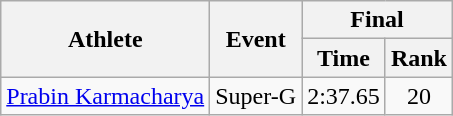<table class=wikitable style="text-align:center">
<tr>
<th rowspan="2">Athlete</th>
<th rowspan="2">Event</th>
<th colspan="2">Final</th>
</tr>
<tr>
<th>Time</th>
<th>Rank</th>
</tr>
<tr>
<td><a href='#'>Prabin Karmacharya</a></td>
<td>Super-G</td>
<td>2:37.65</td>
<td>20</td>
</tr>
</table>
